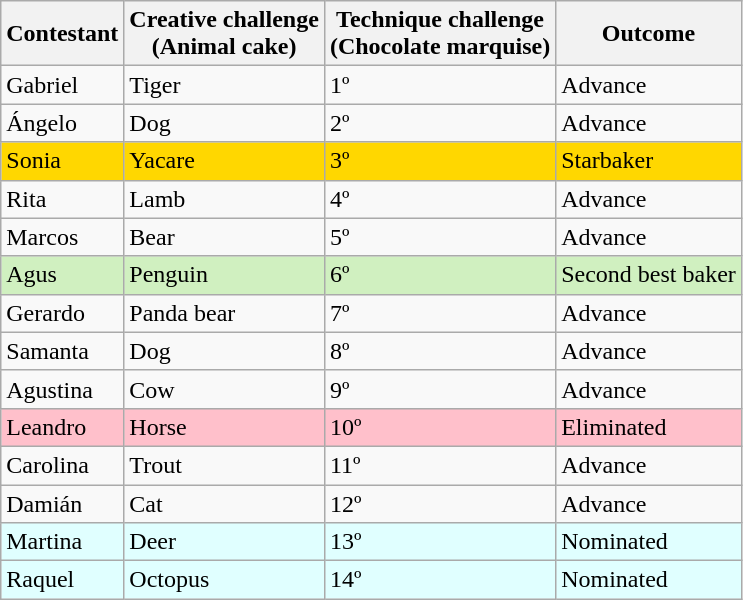<table class="wikitable">
<tr>
<th>Contestant</th>
<th>Creative challenge<br>(Animal cake)</th>
<th>Technique challenge<br>(Chocolate marquise)</th>
<th>Outcome</th>
</tr>
<tr>
<td>Gabriel</td>
<td>Tiger</td>
<td>1º</td>
<td>Advance</td>
</tr>
<tr>
<td>Ángelo</td>
<td>Dog</td>
<td>2º</td>
<td>Advance</td>
</tr>
<tr style="background:gold">
<td>Sonia</td>
<td>Yacare</td>
<td>3º</td>
<td>Starbaker</td>
</tr>
<tr>
<td>Rita</td>
<td>Lamb</td>
<td>4º</td>
<td>Advance</td>
</tr>
<tr>
<td>Marcos</td>
<td>Bear</td>
<td>5º</td>
<td>Advance</td>
</tr>
<tr style="background:#d0f0c0">
<td>Agus</td>
<td>Penguin</td>
<td>6º</td>
<td>Second best baker</td>
</tr>
<tr>
<td>Gerardo</td>
<td>Panda bear</td>
<td>7º</td>
<td>Advance</td>
</tr>
<tr>
<td>Samanta</td>
<td>Dog</td>
<td>8º</td>
<td>Advance</td>
</tr>
<tr>
<td>Agustina</td>
<td>Cow</td>
<td>9º</td>
<td>Advance</td>
</tr>
<tr style="background:pink">
<td>Leandro</td>
<td>Horse</td>
<td>10º</td>
<td>Eliminated</td>
</tr>
<tr>
<td>Carolina</td>
<td>Trout</td>
<td>11º</td>
<td>Advance</td>
</tr>
<tr>
<td>Damián</td>
<td>Cat</td>
<td>12º</td>
<td>Advance</td>
</tr>
<tr style="background:#e0ffff">
<td>Martina</td>
<td>Deer</td>
<td>13º</td>
<td>Nominated</td>
</tr>
<tr style="background:#e0ffff">
<td>Raquel</td>
<td>Octopus</td>
<td>14º</td>
<td>Nominated</td>
</tr>
</table>
